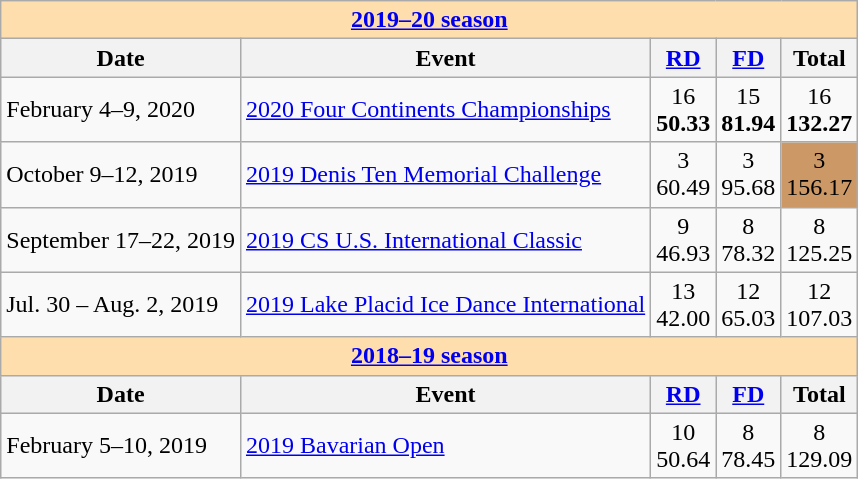<table class="wikitable">
<tr>
<th style="background-color: #ffdead;" colspan=5 align=center><a href='#'><strong>2019–20 season</strong></a></th>
</tr>
<tr>
<th>Date</th>
<th>Event</th>
<th><a href='#'>RD</a></th>
<th><a href='#'>FD</a></th>
<th>Total</th>
</tr>
<tr>
<td>February 4–9, 2020</td>
<td><a href='#'>2020 Four Continents Championships</a></td>
<td align=center>16 <br> <strong>50.33</strong></td>
<td align=center>15 <br> <strong>81.94</strong></td>
<td align=center>16 <br> <strong>132.27</strong></td>
</tr>
<tr>
<td>October 9–12, 2019</td>
<td><a href='#'>2019 Denis Ten Memorial Challenge</a></td>
<td align=center>3 <br> 60.49</td>
<td align=center>3 <br> 95.68</td>
<td align=center bgcolor=cc9966>3 <br> 156.17</td>
</tr>
<tr>
<td>September 17–22, 2019</td>
<td><a href='#'>2019 CS U.S. International Classic</a></td>
<td align=center>9 <br> 46.93</td>
<td align=center>8 <br> 78.32</td>
<td align=center>8 <br> 125.25</td>
</tr>
<tr>
<td>Jul. 30 – Aug. 2, 2019</td>
<td><a href='#'>2019 Lake Placid Ice Dance International</a></td>
<td align=center>13 <br> 42.00</td>
<td align=center>12 <br> 65.03</td>
<td align=center>12 <br> 107.03</td>
</tr>
<tr>
<th style="background-color: #ffdead;" colspan=5 align=center><a href='#'><strong>2018–19 season</strong></a></th>
</tr>
<tr>
<th>Date</th>
<th>Event</th>
<th><a href='#'>RD</a></th>
<th><a href='#'>FD</a></th>
<th>Total</th>
</tr>
<tr>
<td>February 5–10, 2019</td>
<td><a href='#'>2019 Bavarian Open</a></td>
<td align=center>10 <br> 50.64</td>
<td align=center>8 <br> 78.45</td>
<td align=center>8 <br> 129.09</td>
</tr>
</table>
